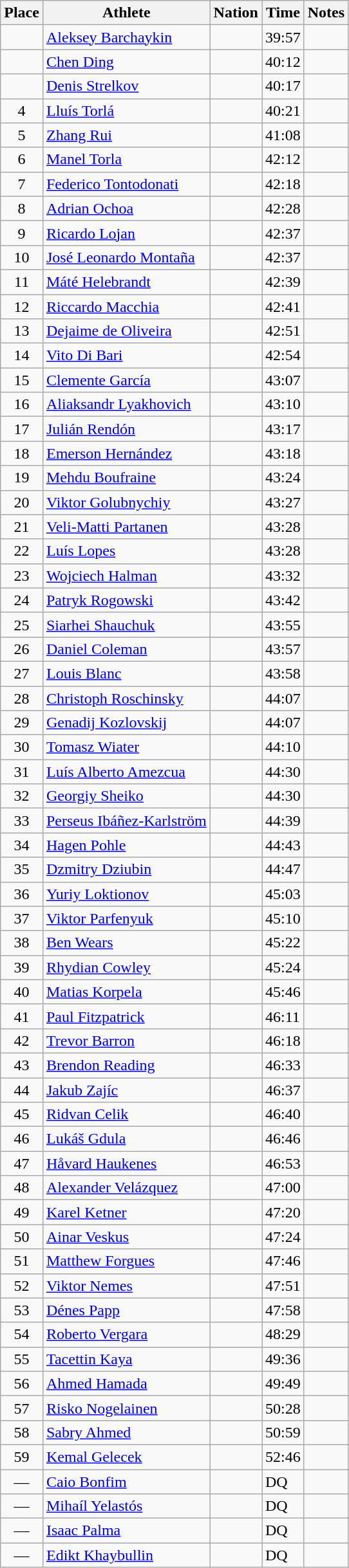<table class=wikitable>
<tr>
<th>Place</th>
<th>Athlete</th>
<th>Nation</th>
<th>Time</th>
<th>Notes</th>
</tr>
<tr>
<td align=center></td>
<td><a href='#'>Aleksey Barchaykin</a></td>
<td></td>
<td>39:57</td>
<td></td>
</tr>
<tr>
<td align=center></td>
<td><a href='#'>Chen Ding</a></td>
<td></td>
<td>40:12</td>
<td></td>
</tr>
<tr>
<td align=center></td>
<td><a href='#'>Denis Strelkov</a></td>
<td></td>
<td>40:17</td>
<td></td>
</tr>
<tr>
<td align=center>4</td>
<td><a href='#'>Lluís Torlá</a></td>
<td></td>
<td>40:21</td>
<td></td>
</tr>
<tr>
<td align=center>5</td>
<td><a href='#'>Zhang Rui</a></td>
<td></td>
<td>41:08</td>
<td></td>
</tr>
<tr>
<td align=center>6</td>
<td><a href='#'>Manel Torla</a></td>
<td></td>
<td>42:12</td>
<td></td>
</tr>
<tr>
<td align=center>7</td>
<td><a href='#'>Federico Tontodonati</a></td>
<td></td>
<td>42:18</td>
<td></td>
</tr>
<tr>
<td align=center>8</td>
<td><a href='#'>Adrian Ochoa</a></td>
<td></td>
<td>42:28</td>
<td></td>
</tr>
<tr>
<td align=center>9</td>
<td><a href='#'>Ricardo Lojan</a></td>
<td></td>
<td>42:37</td>
<td></td>
</tr>
<tr>
<td align=center>10</td>
<td><a href='#'>José Leonardo Montaña</a></td>
<td></td>
<td>42:37</td>
<td></td>
</tr>
<tr>
<td align=center>11</td>
<td><a href='#'>Máté Helebrandt</a></td>
<td></td>
<td>42:39</td>
<td></td>
</tr>
<tr>
<td align=center>12</td>
<td><a href='#'>Riccardo Macchia</a></td>
<td></td>
<td>42:41</td>
<td></td>
</tr>
<tr>
<td align=center>13</td>
<td><a href='#'>Dejaime de Oliveira</a></td>
<td></td>
<td>42:51</td>
<td></td>
</tr>
<tr>
<td align=center>14</td>
<td><a href='#'>Vito Di Bari</a></td>
<td></td>
<td>42:54</td>
<td></td>
</tr>
<tr>
<td align=center>15</td>
<td><a href='#'>Clemente García</a></td>
<td></td>
<td>43:07</td>
<td></td>
</tr>
<tr>
<td align=center>16</td>
<td><a href='#'>Aliaksandr Lyakhovich</a></td>
<td></td>
<td>43:10</td>
<td></td>
</tr>
<tr>
<td align=center>17</td>
<td><a href='#'>Julián Rendón</a></td>
<td></td>
<td>43:17</td>
<td></td>
</tr>
<tr>
<td align=center>18</td>
<td><a href='#'>Emerson Hernández</a></td>
<td></td>
<td>43:18</td>
<td></td>
</tr>
<tr>
<td align=center>19</td>
<td><a href='#'>Mehdu Boufraine</a></td>
<td></td>
<td>43:24</td>
<td></td>
</tr>
<tr>
<td align=center>20</td>
<td><a href='#'>Viktor Golubnychiy</a></td>
<td></td>
<td>43:27</td>
<td></td>
</tr>
<tr>
<td align=center>21</td>
<td><a href='#'>Veli-Matti Partanen</a></td>
<td></td>
<td>43:28</td>
<td></td>
</tr>
<tr>
<td align=center>22</td>
<td><a href='#'>Luís Lopes</a></td>
<td></td>
<td>43:28</td>
<td></td>
</tr>
<tr>
<td align=center>23</td>
<td><a href='#'>Wojciech Halman</a></td>
<td></td>
<td>43:32</td>
<td></td>
</tr>
<tr>
<td align=center>24</td>
<td><a href='#'>Patryk Rogowski</a></td>
<td></td>
<td>43:42</td>
<td></td>
</tr>
<tr>
<td align=center>25</td>
<td><a href='#'>Siarhei Shauchuk</a></td>
<td></td>
<td>43:55</td>
<td></td>
</tr>
<tr>
<td align=center>26</td>
<td><a href='#'>Daniel Coleman</a></td>
<td></td>
<td>43:57</td>
<td></td>
</tr>
<tr>
<td align=center>27</td>
<td><a href='#'>Louis Blanc</a></td>
<td></td>
<td>43:58</td>
<td></td>
</tr>
<tr>
<td align=center>28</td>
<td><a href='#'>Christoph Roschinsky</a></td>
<td></td>
<td>44:07</td>
<td></td>
</tr>
<tr>
<td align=center>29</td>
<td><a href='#'>Genadij Kozlovskij</a></td>
<td></td>
<td>44:07</td>
<td></td>
</tr>
<tr>
<td align=center>30</td>
<td><a href='#'>Tomasz Wiater</a></td>
<td></td>
<td>44:10</td>
<td></td>
</tr>
<tr>
<td align=center>31</td>
<td><a href='#'>Luís Alberto Amezcua</a></td>
<td></td>
<td>44:30</td>
<td></td>
</tr>
<tr>
<td align=center>32</td>
<td><a href='#'>Georgiy Sheiko</a></td>
<td></td>
<td>44:30</td>
<td></td>
</tr>
<tr>
<td align=center>33</td>
<td><a href='#'>Perseus Ibáñez-Karlström</a></td>
<td></td>
<td>44:39</td>
<td></td>
</tr>
<tr>
<td align=center>34</td>
<td><a href='#'>Hagen Pohle</a></td>
<td></td>
<td>44:43</td>
<td></td>
</tr>
<tr>
<td align=center>35</td>
<td><a href='#'>Dzmitry Dziubin</a></td>
<td></td>
<td>44:47</td>
<td></td>
</tr>
<tr>
<td align=center>36</td>
<td><a href='#'>Yuriy Loktionov</a></td>
<td></td>
<td>45:03</td>
<td></td>
</tr>
<tr>
<td align=center>37</td>
<td><a href='#'>Viktor Parfenyuk</a></td>
<td></td>
<td>45:10</td>
<td></td>
</tr>
<tr>
<td align=center>38</td>
<td><a href='#'>Ben Wears</a></td>
<td></td>
<td>45:22</td>
<td></td>
</tr>
<tr>
<td align=center>39</td>
<td><a href='#'>Rhydian Cowley</a></td>
<td></td>
<td>45:24</td>
<td></td>
</tr>
<tr>
<td align=center>40</td>
<td><a href='#'>Matias Korpela</a></td>
<td></td>
<td>45:46</td>
<td></td>
</tr>
<tr>
<td align=center>41</td>
<td><a href='#'>Paul Fitzpatrick</a></td>
<td></td>
<td>46:11</td>
<td></td>
</tr>
<tr>
<td align=center>42</td>
<td><a href='#'>Trevor Barron</a></td>
<td></td>
<td>46:18</td>
<td></td>
</tr>
<tr>
<td align=center>43</td>
<td><a href='#'>Brendon Reading</a></td>
<td></td>
<td>46:33</td>
<td></td>
</tr>
<tr>
<td align=center>44</td>
<td><a href='#'>Jakub Zajíc</a></td>
<td></td>
<td>46:37</td>
<td></td>
</tr>
<tr>
<td align=center>45</td>
<td><a href='#'>Ridvan Celik</a></td>
<td></td>
<td>46:40</td>
<td></td>
</tr>
<tr>
<td align=center>46</td>
<td><a href='#'>Lukáš Gdula</a></td>
<td></td>
<td>46:46</td>
<td></td>
</tr>
<tr>
<td align=center>47</td>
<td><a href='#'>Håvard Haukenes</a></td>
<td></td>
<td>46:53</td>
<td></td>
</tr>
<tr>
<td align=center>48</td>
<td><a href='#'>Alexander Velázquez</a></td>
<td></td>
<td>47:00</td>
<td></td>
</tr>
<tr>
<td align=center>49</td>
<td><a href='#'>Karel Ketner</a></td>
<td></td>
<td>47:20</td>
<td></td>
</tr>
<tr>
<td align=center>50</td>
<td><a href='#'>Ainar Veskus</a></td>
<td></td>
<td>47:24</td>
<td></td>
</tr>
<tr>
<td align=center>51</td>
<td><a href='#'>Matthew Forgues</a></td>
<td></td>
<td>47:46</td>
<td></td>
</tr>
<tr>
<td align=center>52</td>
<td><a href='#'>Viktor Nemes</a></td>
<td></td>
<td>47:51</td>
<td></td>
</tr>
<tr>
<td align=center>53</td>
<td><a href='#'>Dénes Papp</a></td>
<td></td>
<td>47:58</td>
<td></td>
</tr>
<tr>
<td align=center>54</td>
<td><a href='#'>Roberto Vergara</a></td>
<td></td>
<td>48:29</td>
<td></td>
</tr>
<tr>
<td align=center>55</td>
<td><a href='#'>Tacettin Kaya</a></td>
<td></td>
<td>49:36</td>
<td></td>
</tr>
<tr>
<td align=center>56</td>
<td><a href='#'>Ahmed Hamada</a></td>
<td></td>
<td>49:49</td>
<td></td>
</tr>
<tr>
<td align=center>57</td>
<td><a href='#'>Risko Nogelainen</a></td>
<td></td>
<td>50:28</td>
<td></td>
</tr>
<tr>
<td align=center>58</td>
<td><a href='#'>Sabry Ahmed</a></td>
<td></td>
<td>50:59</td>
<td></td>
</tr>
<tr>
<td align=center>59</td>
<td><a href='#'>Kemal Gelecek</a></td>
<td></td>
<td>52:46</td>
<td></td>
</tr>
<tr>
<td align=center>—</td>
<td><a href='#'>Caio Bonfim</a></td>
<td></td>
<td>DQ</td>
<td></td>
</tr>
<tr>
<td align=center>—</td>
<td><a href='#'>Mihaíl Yelastós</a></td>
<td></td>
<td>DQ</td>
<td></td>
</tr>
<tr>
<td align=center>—</td>
<td><a href='#'>Isaac Palma</a></td>
<td></td>
<td>DQ</td>
<td></td>
</tr>
<tr>
<td align=center>—</td>
<td><a href='#'>Edikt Khaybullin</a></td>
<td></td>
<td>DQ</td>
<td></td>
</tr>
</table>
